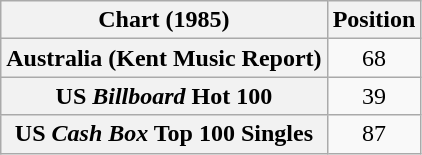<table class="wikitable sortable plainrowheaders" style="text-align:center">
<tr>
<th scope="col">Chart (1985)</th>
<th scope="col">Position</th>
</tr>
<tr>
<th scope="row">Australia (Kent Music Report)</th>
<td>68</td>
</tr>
<tr>
<th scope="row">US <em>Billboard</em> Hot 100</th>
<td>39</td>
</tr>
<tr>
<th scope="row">US <em>Cash Box</em> Top 100 Singles</th>
<td>87</td>
</tr>
</table>
